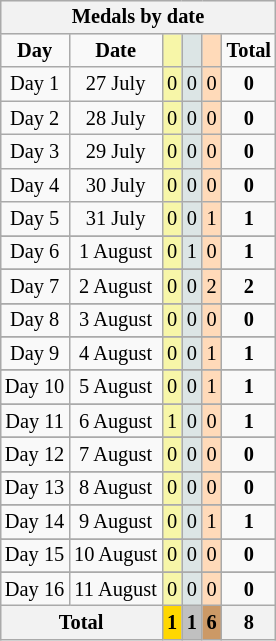<table class=wikitable style="font-size:85%; float:right;">
<tr bgcolor=efefef>
<th colspan=6><strong>Medals by date</strong></th>
</tr>
<tr align=center>
<td><strong>Day</strong></td>
<td><strong>Date</strong></td>
<td bgcolor=#f7f6a8></td>
<td bgcolor=#dce5e5></td>
<td bgcolor=#ffdab9></td>
<td><strong>Total</strong></td>
</tr>
<tr align=center>
<td>Day 1</td>
<td>27 July</td>
<td bgcolor=F7F6A8>0</td>
<td bgcolor=DCE5E5>0</td>
<td bgcolor=FFDAB9>0</td>
<td><strong>0</strong></td>
</tr>
<tr align=center>
<td>Day 2</td>
<td>28 July</td>
<td bgcolor=F7F6A8>0</td>
<td bgcolor=DCE5E5>0</td>
<td bgcolor=FFDAB9>0</td>
<td><strong>0</strong></td>
</tr>
<tr align=center>
<td>Day 3</td>
<td>29 July</td>
<td bgcolor=F7F6A8>0</td>
<td bgcolor=DCE5E5>0</td>
<td bgcolor=FFDAB9>0</td>
<td><strong>0</strong></td>
</tr>
<tr align=center>
<td>Day 4</td>
<td>30 July</td>
<td bgcolor=F7F6A8>0</td>
<td bgcolor=DCE5E5>0</td>
<td bgcolor=FFDAB9>0</td>
<td><strong>0</strong></td>
</tr>
<tr align=center>
<td>Day 5</td>
<td>31 July</td>
<td bgcolor=F7F6A8>0</td>
<td bgcolor=DCE5E5>0</td>
<td bgcolor=FFDAB9>1</td>
<td><strong>1</strong></td>
</tr>
<tr>
</tr>
<tr align=center>
<td>Day 6</td>
<td>1 August</td>
<td bgcolor=F7F6A8>0</td>
<td bgcolor=DCE5E5>1</td>
<td bgcolor=FFDAB9>0</td>
<td><strong>1</strong></td>
</tr>
<tr>
</tr>
<tr align=center>
<td>Day 7</td>
<td>2 August</td>
<td bgcolor=F7F6A8>0</td>
<td bgcolor=DCE5E5>0</td>
<td bgcolor=FFDAB9>2</td>
<td><strong>2</strong></td>
</tr>
<tr>
</tr>
<tr align=center>
<td>Day 8</td>
<td>3 August</td>
<td bgcolor=F7F6A8>0</td>
<td bgcolor=DCE5E5>0</td>
<td bgcolor=FFDAB9>0</td>
<td><strong>0</strong></td>
</tr>
<tr>
</tr>
<tr align=center>
<td>Day 9</td>
<td>4 August</td>
<td bgcolor=F7F6A8>0</td>
<td bgcolor=DCE5E5>0</td>
<td bgcolor=FFDAB9>1</td>
<td><strong>1</strong></td>
</tr>
<tr>
</tr>
<tr align=center>
<td>Day 10</td>
<td>5 August</td>
<td bgcolor=F7F6A8>0</td>
<td bgcolor=DCE5E5>0</td>
<td bgcolor=FFDAB9>1</td>
<td><strong>1</strong></td>
</tr>
<tr>
</tr>
<tr align=center>
<td>Day 11</td>
<td>6 August</td>
<td bgcolor=F7F6A8>1</td>
<td bgcolor=DCE5E5>0</td>
<td bgcolor=FFDAB9>0</td>
<td><strong>1</strong></td>
</tr>
<tr>
</tr>
<tr align=center>
<td>Day 12</td>
<td>7 August</td>
<td bgcolor=F7F6A8>0</td>
<td bgcolor=DCE5E5>0</td>
<td bgcolor=FFDAB9>0</td>
<td><strong>0</strong></td>
</tr>
<tr>
</tr>
<tr align=center>
<td>Day 13</td>
<td>8 August</td>
<td bgcolor=F7F6A8>0</td>
<td bgcolor=DCE5E5>0</td>
<td bgcolor=FFDAB9>0</td>
<td><strong>0</strong></td>
</tr>
<tr>
</tr>
<tr align=center>
<td>Day 14</td>
<td>9 August</td>
<td bgcolor=F7F6A8>0</td>
<td bgcolor=DCE5E5>0</td>
<td bgcolor=FFDAB9>1</td>
<td><strong>1</strong></td>
</tr>
<tr>
</tr>
<tr align=center>
<td>Day 15</td>
<td>10 August</td>
<td bgcolor=F7F6A8>0</td>
<td bgcolor=DCE5E5>0</td>
<td bgcolor=FFDAB9>0</td>
<td><strong>0</strong></td>
</tr>
<tr>
</tr>
<tr align=center>
<td>Day 16</td>
<td>11 August</td>
<td bgcolor=F7F6A8>0</td>
<td bgcolor=DCE5E5>0</td>
<td bgcolor=FFDAB9>0</td>
<td><strong>0</strong></td>
</tr>
<tr>
<th colspan=2><strong>Total</strong></th>
<th style="background:gold"><strong>1</strong></th>
<th style="background:silver"><strong>1</strong></th>
<th style="background:#c96"><strong>6</strong></th>
<th><strong>8</strong></th>
</tr>
</table>
